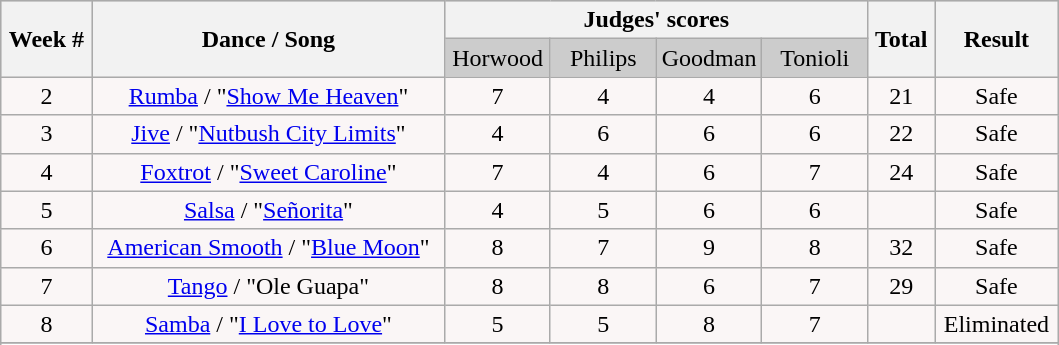<table class="wikitable collapsible collapsed">
<tr style="text-align:Center; background:#ccc;">
<th rowspan="2">Week #</th>
<th rowspan="2">Dance / Song</th>
<th colspan="4">Judges' scores</th>
<th rowspan="2">Total</th>
<th rowspan="2">Result</th>
</tr>
<tr style="text-align:center; background:#ccc;">
<td style="width:10%; ">Horwood</td>
<td style="width:10%; ">Philips</td>
<td style="width:10%; ">Goodman</td>
<td style="width:10%; ">Tonioli</td>
</tr>
<tr style="text-align: center; background:#faf6f6;">
<td>2</td>
<td><a href='#'>Rumba</a> / "<a href='#'>Show Me Heaven</a>"</td>
<td>7</td>
<td>4</td>
<td>4</td>
<td>6</td>
<td>21</td>
<td>Safe</td>
</tr>
<tr style="text-align: center; background:#faf6f6;">
<td>3</td>
<td><a href='#'>Jive</a> / "<a href='#'>Nutbush City Limits</a>"</td>
<td>4</td>
<td>6</td>
<td>6</td>
<td>6</td>
<td>22</td>
<td>Safe</td>
</tr>
<tr style="text-align: center; background:#faf6f6;">
<td>4</td>
<td><a href='#'>Foxtrot</a> / "<a href='#'>Sweet Caroline</a>"</td>
<td>7</td>
<td>4</td>
<td>6</td>
<td>7</td>
<td>24</td>
<td>Safe</td>
</tr>
<tr style="text-align: center; background:#faf6f6;">
<td>5</td>
<td><a href='#'>Salsa</a> / "<a href='#'>Señorita</a>"</td>
<td>4</td>
<td>5</td>
<td>6</td>
<td>6</td>
<td></td>
<td>Safe</td>
</tr>
<tr style="text-align: center; background:#faf6f6;">
<td>6</td>
<td><a href='#'>American Smooth</a> / "<a href='#'>Blue Moon</a>"</td>
<td>8</td>
<td>7</td>
<td>9</td>
<td>8</td>
<td>32</td>
<td>Safe</td>
</tr>
<tr style="text-align: center; background:#faf6f6;">
<td>7</td>
<td><a href='#'>Tango</a> / "Ole Guapa"</td>
<td>8</td>
<td>8</td>
<td>6</td>
<td>7</td>
<td>29</td>
<td>Safe</td>
</tr>
<tr style="text-align: center; background:#faf6f6;">
<td>8</td>
<td><a href='#'>Samba</a> / "<a href='#'>I Love to Love</a>"</td>
<td>5</td>
<td>5</td>
<td>8</td>
<td>7</td>
<td></td>
<td>Eliminated</td>
</tr>
<tr style="text-align: center; background:#faf6f6;">
</tr>
<tr>
</tr>
</table>
